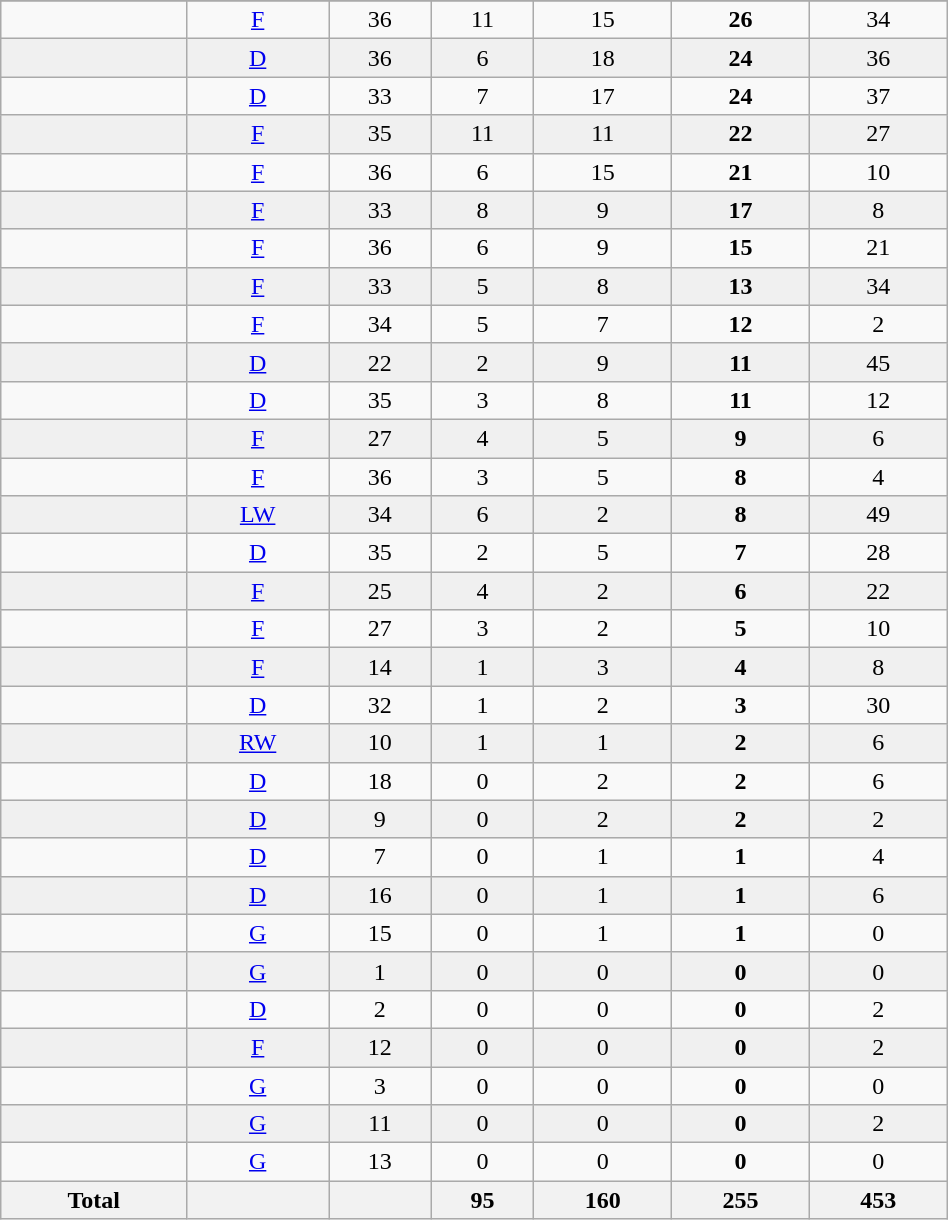<table class="wikitable sortable" width ="50%">
<tr align="center">
</tr>
<tr align="center" bgcolor="">
<td></td>
<td><a href='#'>F</a></td>
<td>36</td>
<td>11</td>
<td>15</td>
<td><strong>26</strong></td>
<td>34</td>
</tr>
<tr align="center" bgcolor="f0f0f0">
<td></td>
<td><a href='#'>D</a></td>
<td>36</td>
<td>6</td>
<td>18</td>
<td><strong>24</strong></td>
<td>36</td>
</tr>
<tr align="center" bgcolor="">
<td></td>
<td><a href='#'>D</a></td>
<td>33</td>
<td>7</td>
<td>17</td>
<td><strong>24</strong></td>
<td>37</td>
</tr>
<tr align="center" bgcolor="f0f0f0">
<td></td>
<td><a href='#'>F</a></td>
<td>35</td>
<td>11</td>
<td>11</td>
<td><strong>22</strong></td>
<td>27</td>
</tr>
<tr align="center" bgcolor="">
<td></td>
<td><a href='#'>F</a></td>
<td>36</td>
<td>6</td>
<td>15</td>
<td><strong>21</strong></td>
<td>10</td>
</tr>
<tr align="center" bgcolor="f0f0f0">
<td></td>
<td><a href='#'>F</a></td>
<td>33</td>
<td>8</td>
<td>9</td>
<td><strong>17</strong></td>
<td>8</td>
</tr>
<tr align="center" bgcolor="">
<td></td>
<td><a href='#'>F</a></td>
<td>36</td>
<td>6</td>
<td>9</td>
<td><strong>15</strong></td>
<td>21</td>
</tr>
<tr align="center" bgcolor="f0f0f0">
<td></td>
<td><a href='#'>F</a></td>
<td>33</td>
<td>5</td>
<td>8</td>
<td><strong>13</strong></td>
<td>34</td>
</tr>
<tr align="center" bgcolor="">
<td></td>
<td><a href='#'>F</a></td>
<td>34</td>
<td>5</td>
<td>7</td>
<td><strong>12</strong></td>
<td>2</td>
</tr>
<tr align="center" bgcolor="f0f0f0">
<td></td>
<td><a href='#'>D</a></td>
<td>22</td>
<td>2</td>
<td>9</td>
<td><strong>11</strong></td>
<td>45</td>
</tr>
<tr align="center" bgcolor="">
<td></td>
<td><a href='#'>D</a></td>
<td>35</td>
<td>3</td>
<td>8</td>
<td><strong>11</strong></td>
<td>12</td>
</tr>
<tr align="center" bgcolor="f0f0f0">
<td></td>
<td><a href='#'>F</a></td>
<td>27</td>
<td>4</td>
<td>5</td>
<td><strong>9</strong></td>
<td>6</td>
</tr>
<tr align="center" bgcolor="">
<td></td>
<td><a href='#'>F</a></td>
<td>36</td>
<td>3</td>
<td>5</td>
<td><strong>8</strong></td>
<td>4</td>
</tr>
<tr align="center" bgcolor="f0f0f0">
<td></td>
<td><a href='#'>LW</a></td>
<td>34</td>
<td>6</td>
<td>2</td>
<td><strong>8</strong></td>
<td>49</td>
</tr>
<tr align="center" bgcolor="">
<td></td>
<td><a href='#'>D</a></td>
<td>35</td>
<td>2</td>
<td>5</td>
<td><strong>7</strong></td>
<td>28</td>
</tr>
<tr align="center" bgcolor="f0f0f0">
<td></td>
<td><a href='#'>F</a></td>
<td>25</td>
<td>4</td>
<td>2</td>
<td><strong>6</strong></td>
<td>22</td>
</tr>
<tr align="center" bgcolor="">
<td></td>
<td><a href='#'>F</a></td>
<td>27</td>
<td>3</td>
<td>2</td>
<td><strong>5</strong></td>
<td>10</td>
</tr>
<tr align="center" bgcolor="f0f0f0">
<td></td>
<td><a href='#'>F</a></td>
<td>14</td>
<td>1</td>
<td>3</td>
<td><strong>4</strong></td>
<td>8</td>
</tr>
<tr align="center" bgcolor="">
<td></td>
<td><a href='#'>D</a></td>
<td>32</td>
<td>1</td>
<td>2</td>
<td><strong>3</strong></td>
<td>30</td>
</tr>
<tr align="center" bgcolor="f0f0f0">
<td></td>
<td><a href='#'>RW</a></td>
<td>10</td>
<td>1</td>
<td>1</td>
<td><strong>2</strong></td>
<td>6</td>
</tr>
<tr align="center" bgcolor="">
<td></td>
<td><a href='#'>D</a></td>
<td>18</td>
<td>0</td>
<td>2</td>
<td><strong>2</strong></td>
<td>6</td>
</tr>
<tr align="center" bgcolor="f0f0f0">
<td></td>
<td><a href='#'>D</a></td>
<td>9</td>
<td>0</td>
<td>2</td>
<td><strong>2</strong></td>
<td>2</td>
</tr>
<tr align="center" bgcolor="">
<td></td>
<td><a href='#'>D</a></td>
<td>7</td>
<td>0</td>
<td>1</td>
<td><strong>1</strong></td>
<td>4</td>
</tr>
<tr align="center" bgcolor="f0f0f0">
<td></td>
<td><a href='#'>D</a></td>
<td>16</td>
<td>0</td>
<td>1</td>
<td><strong>1</strong></td>
<td>6</td>
</tr>
<tr align="center" bgcolor="">
<td></td>
<td><a href='#'>G</a></td>
<td>15</td>
<td>0</td>
<td>1</td>
<td><strong>1</strong></td>
<td>0</td>
</tr>
<tr align="center" bgcolor="f0f0f0">
<td></td>
<td><a href='#'>G</a></td>
<td>1</td>
<td>0</td>
<td>0</td>
<td><strong>0</strong></td>
<td>0</td>
</tr>
<tr align="center" bgcolor="">
<td></td>
<td><a href='#'>D</a></td>
<td>2</td>
<td>0</td>
<td>0</td>
<td><strong>0</strong></td>
<td>2</td>
</tr>
<tr align="center" bgcolor="f0f0f0">
<td></td>
<td><a href='#'>F</a></td>
<td>12</td>
<td>0</td>
<td>0</td>
<td><strong>0</strong></td>
<td>2</td>
</tr>
<tr align="center" bgcolor="">
<td></td>
<td><a href='#'>G</a></td>
<td>3</td>
<td>0</td>
<td>0</td>
<td><strong>0</strong></td>
<td>0</td>
</tr>
<tr align="center" bgcolor="f0f0f0">
<td></td>
<td><a href='#'>G</a></td>
<td>11</td>
<td>0</td>
<td>0</td>
<td><strong>0</strong></td>
<td>2</td>
</tr>
<tr align="center" bgcolor="">
<td></td>
<td><a href='#'>G</a></td>
<td>13</td>
<td>0</td>
<td>0</td>
<td><strong>0</strong></td>
<td>0</td>
</tr>
<tr>
<th>Total</th>
<th></th>
<th></th>
<th>95</th>
<th>160</th>
<th>255</th>
<th>453</th>
</tr>
</table>
